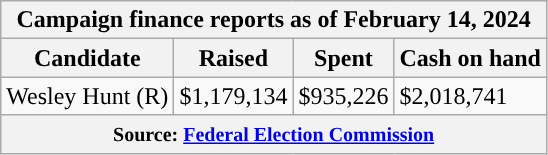<table class="wikitable sortable">
<tr>
<th colspan=4>Campaign finance reports as of February 14, 2024</th>
</tr>
<tr style="text-align:center;">
<th>Candidate</th>
<th>Raised</th>
<th>Spent</th>
<th>Cash on hand</th>
</tr>
<tr>
<td style="background-color:">Wesley Hunt (R)</td>
<td>$1,179,134</td>
<td>$935,226</td>
<td>$2,018,741</td>
</tr>
<tr>
<th colspan="4"><small>Source: <a href='#'>Federal Election Commission</a></small></th>
</tr>
</table>
